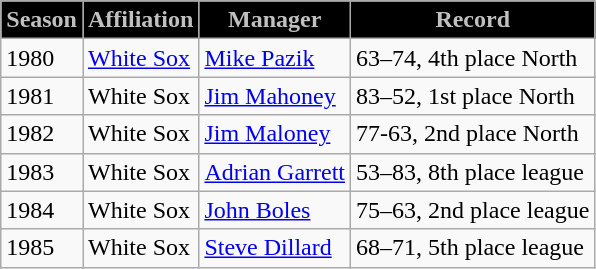<table - class="wikitable">
<tr>
<th style="background:#000000; color:#C0C0C0;">Season</th>
<th style="background:#000000; color:#C0C0C0;">Affiliation</th>
<th style="background:#000000; color:#C0C0C0;">Manager</th>
<th style="background:#000000; color:#C0C0C0;">Record</th>
</tr>
<tr>
<td>1980</td>
<td><a href='#'>White Sox</a></td>
<td><a href='#'>Mike Pazik</a></td>
<td>63–74, 4th place North</td>
</tr>
<tr>
<td>1981</td>
<td>White Sox</td>
<td><a href='#'>Jim Mahoney</a></td>
<td>83–52, 1st place North</td>
</tr>
<tr>
<td>1982</td>
<td>White Sox</td>
<td><a href='#'>Jim Maloney</a></td>
<td>77-63, 2nd place North</td>
</tr>
<tr>
<td>1983</td>
<td>White Sox</td>
<td><a href='#'>Adrian Garrett</a></td>
<td>53–83, 8th place league</td>
</tr>
<tr>
<td>1984</td>
<td>White Sox</td>
<td><a href='#'>John Boles</a></td>
<td>75–63, 2nd place league</td>
</tr>
<tr>
<td>1985</td>
<td>White Sox</td>
<td><a href='#'>Steve Dillard</a></td>
<td>68–71, 5th place league</td>
</tr>
</table>
